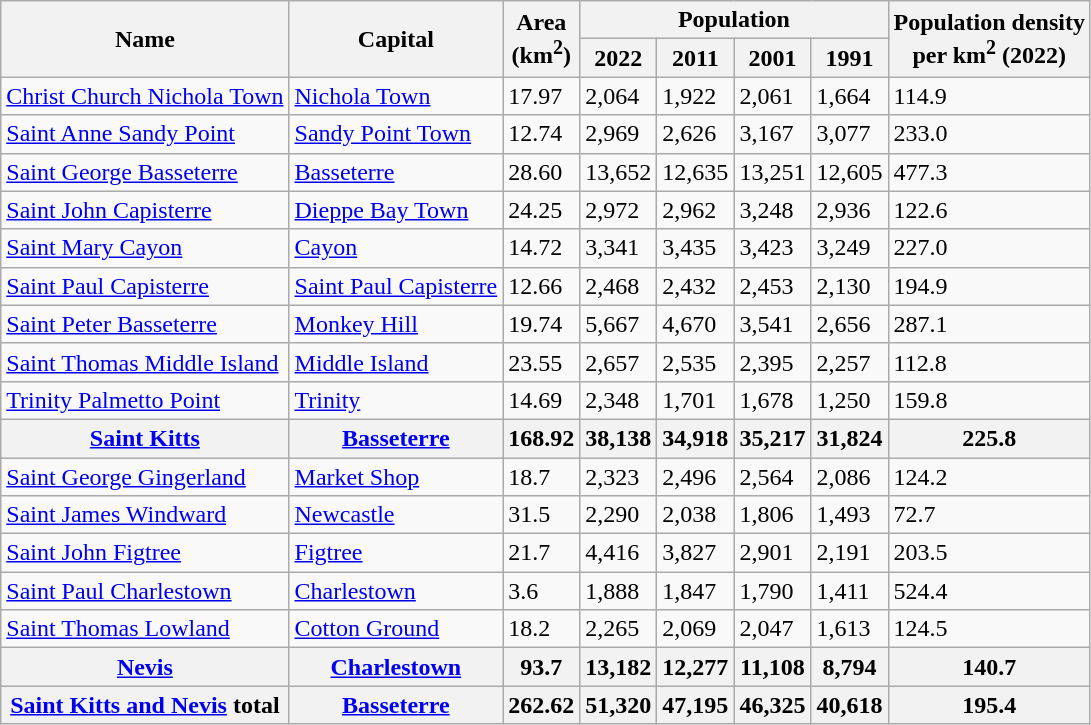<table class="wikitable sortable">
<tr>
<th rowspan=2>Name</th>
<th rowspan=2>Capital</th>
<th rowspan=2>Area <br>(km<sup>2</sup>)</th>
<th colspan=4>Population</th>
<th rowspan=2>Population density <br>per km<sup>2</sup> (2022)</th>
</tr>
<tr>
<th>2022</th>
<th>2011</th>
<th>2001</th>
<th>1991</th>
</tr>
<tr>
<td><a href='#'>Christ Church Nichola Town</a></td>
<td><a href='#'>Nichola Town</a></td>
<td>17.97</td>
<td>2,064</td>
<td>1,922</td>
<td>2,061</td>
<td>1,664</td>
<td>114.9</td>
</tr>
<tr>
<td><a href='#'>Saint Anne Sandy Point</a></td>
<td><a href='#'>Sandy Point Town</a></td>
<td>12.74</td>
<td>2,969</td>
<td>2,626</td>
<td>3,167</td>
<td>3,077</td>
<td>233.0</td>
</tr>
<tr>
<td><a href='#'>Saint George Basseterre</a></td>
<td><a href='#'>Basseterre</a></td>
<td>28.60</td>
<td>13,652</td>
<td>12,635</td>
<td>13,251</td>
<td>12,605</td>
<td>477.3</td>
</tr>
<tr>
<td><a href='#'>Saint John Capisterre</a></td>
<td><a href='#'>Dieppe Bay Town</a></td>
<td>24.25</td>
<td>2,972</td>
<td>2,962</td>
<td>3,248</td>
<td>2,936</td>
<td>122.6</td>
</tr>
<tr>
<td><a href='#'>Saint Mary Cayon</a></td>
<td><a href='#'>Cayon</a></td>
<td>14.72</td>
<td>3,341</td>
<td>3,435</td>
<td>3,423</td>
<td>3,249</td>
<td>227.0</td>
</tr>
<tr>
<td><a href='#'>Saint Paul Capisterre</a></td>
<td><a href='#'>Saint Paul Capisterre</a></td>
<td>12.66</td>
<td>2,468</td>
<td>2,432</td>
<td>2,453</td>
<td>2,130</td>
<td>194.9</td>
</tr>
<tr>
<td><a href='#'>Saint Peter Basseterre</a></td>
<td><a href='#'>Monkey Hill</a></td>
<td>19.74</td>
<td>5,667</td>
<td>4,670</td>
<td>3,541</td>
<td>2,656</td>
<td>287.1</td>
</tr>
<tr>
<td><a href='#'>Saint Thomas Middle Island</a></td>
<td><a href='#'>Middle Island</a></td>
<td>23.55</td>
<td>2,657</td>
<td>2,535</td>
<td>2,395</td>
<td>2,257</td>
<td>112.8</td>
</tr>
<tr>
<td><a href='#'>Trinity Palmetto Point</a></td>
<td><a href='#'>Trinity</a></td>
<td>14.69</td>
<td>2,348</td>
<td>1,701</td>
<td>1,678</td>
<td>1,250</td>
<td>159.8</td>
</tr>
<tr>
<th><a href='#'>Saint Kitts</a></th>
<th><a href='#'>Basseterre</a></th>
<th>168.92</th>
<th>38,138</th>
<th>34,918</th>
<th>35,217</th>
<th>31,824</th>
<th>225.8</th>
</tr>
<tr>
<td><a href='#'>Saint George Gingerland</a></td>
<td><a href='#'>Market Shop</a></td>
<td>18.7</td>
<td>2,323</td>
<td>2,496</td>
<td>2,564</td>
<td>2,086</td>
<td>124.2</td>
</tr>
<tr>
<td><a href='#'>Saint James Windward</a></td>
<td><a href='#'>Newcastle</a></td>
<td>31.5</td>
<td>2,290</td>
<td>2,038</td>
<td>1,806</td>
<td>1,493</td>
<td>72.7</td>
</tr>
<tr>
<td><a href='#'>Saint John Figtree</a></td>
<td><a href='#'>Figtree</a></td>
<td>21.7</td>
<td>4,416</td>
<td>3,827</td>
<td>2,901</td>
<td>2,191</td>
<td>203.5</td>
</tr>
<tr>
<td><a href='#'>Saint Paul Charlestown</a></td>
<td><a href='#'>Charlestown</a></td>
<td>3.6</td>
<td>1,888</td>
<td>1,847</td>
<td>1,790</td>
<td>1,411</td>
<td>524.4</td>
</tr>
<tr>
<td><a href='#'>Saint Thomas Lowland</a></td>
<td><a href='#'>Cotton Ground</a></td>
<td>18.2</td>
<td>2,265</td>
<td>2,069</td>
<td>2,047</td>
<td>1,613</td>
<td>124.5</td>
</tr>
<tr>
<th><a href='#'>Nevis</a></th>
<th><a href='#'>Charlestown</a></th>
<th>93.7</th>
<th>13,182</th>
<th>12,277</th>
<th>11,108</th>
<th>8,794</th>
<th>140.7</th>
</tr>
<tr>
<th><a href='#'>Saint Kitts and Nevis</a> total</th>
<th><a href='#'>Basseterre</a></th>
<th>262.62</th>
<th>51,320</th>
<th>47,195</th>
<th>46,325</th>
<th>40,618</th>
<th>195.4</th>
</tr>
</table>
